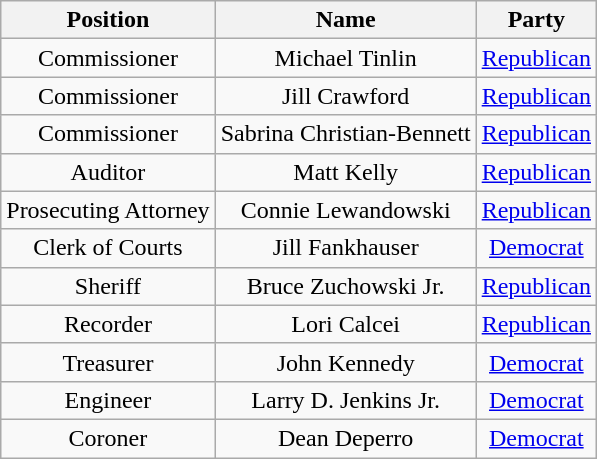<table class="wikitable" style="text-align:center">
<tr>
<th>Position</th>
<th>Name</th>
<th>Party</th>
</tr>
<tr>
<td>Commissioner</td>
<td>Michael Tinlin</td>
<td><a href='#'>Republican</a></td>
</tr>
<tr>
<td>Commissioner</td>
<td>Jill Crawford</td>
<td><a href='#'>Republican</a></td>
</tr>
<tr>
<td>Commissioner</td>
<td>Sabrina Christian-Bennett</td>
<td><a href='#'>Republican</a></td>
</tr>
<tr>
<td>Auditor</td>
<td>Matt Kelly</td>
<td><a href='#'>Republican</a></td>
</tr>
<tr>
<td>Prosecuting Attorney</td>
<td>Connie Lewandowski</td>
<td><a href='#'>Republican</a></td>
</tr>
<tr>
<td>Clerk of Courts</td>
<td>Jill Fankhauser</td>
<td><a href='#'>Democrat</a></td>
</tr>
<tr>
<td>Sheriff</td>
<td>Bruce Zuchowski Jr.</td>
<td><a href='#'>Republican</a></td>
</tr>
<tr>
<td>Recorder</td>
<td>Lori Calcei</td>
<td><a href='#'>Republican</a></td>
</tr>
<tr>
<td>Treasurer</td>
<td>John Kennedy</td>
<td><a href='#'>Democrat</a></td>
</tr>
<tr>
<td>Engineer</td>
<td>Larry D. Jenkins Jr.</td>
<td><a href='#'>Democrat</a></td>
</tr>
<tr>
<td>Coroner</td>
<td>Dean Deperro</td>
<td><a href='#'>Democrat</a></td>
</tr>
</table>
